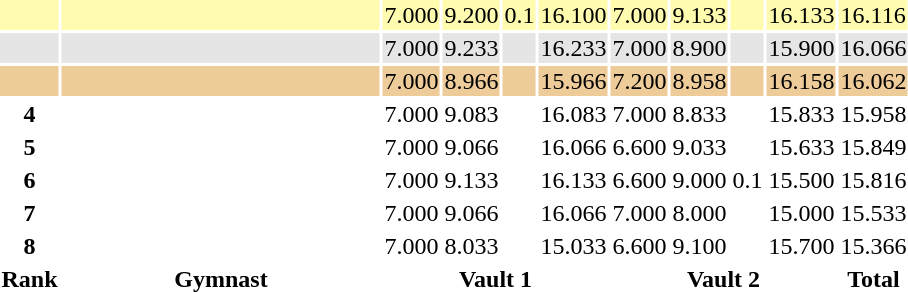<table>
<tr bgcolor=fffcaf>
<td></td>
<td align=left></td>
<td>7.000</td>
<td>9.200</td>
<td>0.1</td>
<td>16.100</td>
<td>7.000</td>
<td>9.133</td>
<td></td>
<td>16.133</td>
<td>16.116</td>
</tr>
<tr bgcolor=e5e5e5>
<td></td>
<td align=left></td>
<td>7.000</td>
<td>9.233</td>
<td></td>
<td>16.233</td>
<td>7.000</td>
<td>8.900</td>
<td></td>
<td>15.900</td>
<td>16.066</td>
</tr>
<tr bgcolor=eecc99>
<td></td>
<td align=left></td>
<td>7.000</td>
<td>8.966</td>
<td></td>
<td>15.966</td>
<td>7.200</td>
<td>8.958</td>
<td></td>
<td>16.158</td>
<td>16.062</td>
</tr>
<tr>
<th>4</th>
<td align=left></td>
<td>7.000</td>
<td>9.083</td>
<td></td>
<td>16.083</td>
<td>7.000</td>
<td>8.833</td>
<td></td>
<td>15.833</td>
<td>15.958</td>
</tr>
<tr>
<th>5</th>
<td align=left></td>
<td>7.000</td>
<td>9.066</td>
<td></td>
<td>16.066</td>
<td>6.600</td>
<td>9.033</td>
<td></td>
<td>15.633</td>
<td>15.849</td>
</tr>
<tr>
<th>6</th>
<td align=left></td>
<td>7.000</td>
<td>9.133</td>
<td></td>
<td>16.133</td>
<td>6.600</td>
<td>9.000</td>
<td>0.1</td>
<td>15.500</td>
<td>15.816</td>
</tr>
<tr>
<th>7</th>
<td align=left></td>
<td>7.000</td>
<td>9.066</td>
<td></td>
<td>16.066</td>
<td>7.000</td>
<td>8.000</td>
<td></td>
<td>15.000</td>
<td>15.533</td>
</tr>
<tr>
<th>8</th>
<td align=left></td>
<td>7.000</td>
<td>8.033</td>
<td></td>
<td>15.033</td>
<td>6.600</td>
<td>9.100</td>
<td></td>
<td>15.700</td>
<td>15.366</td>
</tr>
<tr class="sortbottom">
<th scope=col>Rank</th>
<th scope=col width="210">Gymnast</th>
<th scope=col colspan="4">Vault 1</th>
<th scope=col colspan="4">Vault 2</th>
<th scope=col>Total</th>
</tr>
</table>
